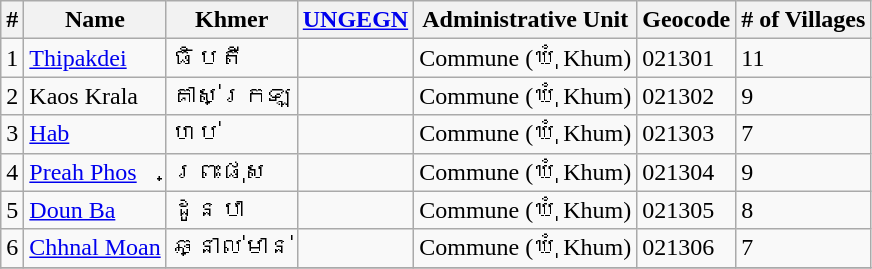<table class="wikitable sortable">
<tr>
<th>#</th>
<th>Name</th>
<th>Khmer</th>
<th><a href='#'>UNGEGN</a></th>
<th>Administrative Unit</th>
<th>Geocode</th>
<th># of Villages</th>
</tr>
<tr>
<td>1</td>
<td><a href='#'>Thipakdei</a></td>
<td>ធិបតី</td>
<td></td>
<td>Commune (ឃុំ Khum)</td>
<td>021301</td>
<td>11</td>
</tr>
<tr>
<td>2</td>
<td>Kaos Krala</td>
<td>គាស់ក្រឡ</td>
<td></td>
<td>Commune (ឃុំ Khum)</td>
<td>021302</td>
<td>9</td>
</tr>
<tr>
<td>3</td>
<td><a href='#'>Hab</a></td>
<td>ហប់</td>
<td></td>
<td>Commune (ឃុំ Khum)</td>
<td>021303</td>
<td>7</td>
</tr>
<tr>
<td>4</td>
<td><a href='#'>Preah Phos</a></td>
<td>ព្រះផុស</td>
<td></td>
<td>Commune (ឃុំ Khum)</td>
<td>021304</td>
<td>9</td>
</tr>
<tr>
<td>5</td>
<td><a href='#'>Doun Ba</a></td>
<td>ដូនបា</td>
<td></td>
<td>Commune (ឃុំ Khum)</td>
<td>021305</td>
<td>8</td>
</tr>
<tr>
<td>6</td>
<td><a href='#'>Chhnal Moan</a></td>
<td>ឆ្នាល់មាន់</td>
<td></td>
<td>Commune (ឃុំ Khum)</td>
<td>021306</td>
<td>7</td>
</tr>
<tr>
</tr>
</table>
